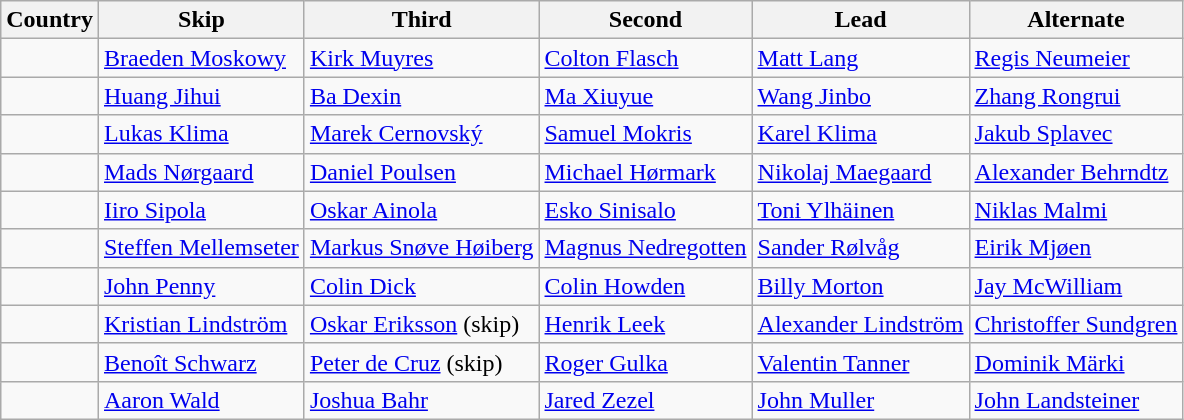<table class="wikitable">
<tr>
<th>Country</th>
<th>Skip</th>
<th>Third</th>
<th>Second</th>
<th>Lead</th>
<th>Alternate</th>
</tr>
<tr>
<td></td>
<td><a href='#'>Braeden Moskowy</a></td>
<td><a href='#'>Kirk Muyres</a></td>
<td><a href='#'>Colton Flasch</a></td>
<td><a href='#'>Matt Lang</a></td>
<td><a href='#'>Regis Neumeier</a></td>
</tr>
<tr>
<td></td>
<td><a href='#'>Huang Jihui</a></td>
<td><a href='#'>Ba Dexin</a></td>
<td><a href='#'>Ma Xiuyue</a></td>
<td><a href='#'>Wang Jinbo</a></td>
<td><a href='#'>Zhang Rongrui</a></td>
</tr>
<tr>
<td></td>
<td><a href='#'>Lukas Klima</a></td>
<td><a href='#'>Marek Cernovský</a></td>
<td><a href='#'>Samuel Mokris</a></td>
<td><a href='#'>Karel Klima</a></td>
<td><a href='#'>Jakub Splavec</a></td>
</tr>
<tr>
<td></td>
<td><a href='#'>Mads Nørgaard</a></td>
<td><a href='#'>Daniel Poulsen</a></td>
<td><a href='#'>Michael Hørmark</a></td>
<td><a href='#'>Nikolaj Maegaard</a></td>
<td><a href='#'>Alexander Behrndtz</a></td>
</tr>
<tr>
<td></td>
<td><a href='#'>Iiro Sipola</a></td>
<td><a href='#'>Oskar Ainola</a></td>
<td><a href='#'>Esko Sinisalo</a></td>
<td><a href='#'>Toni Ylhäinen</a></td>
<td><a href='#'>Niklas Malmi</a></td>
</tr>
<tr>
<td></td>
<td><a href='#'>Steffen Mellemseter</a></td>
<td><a href='#'>Markus Snøve Høiberg</a></td>
<td><a href='#'>Magnus Nedregotten</a></td>
<td><a href='#'>Sander Rølvåg</a></td>
<td><a href='#'>Eirik Mjøen</a></td>
</tr>
<tr>
<td></td>
<td><a href='#'>John Penny</a></td>
<td><a href='#'>Colin Dick</a></td>
<td><a href='#'>Colin Howden</a></td>
<td><a href='#'>Billy Morton</a></td>
<td><a href='#'>Jay McWilliam</a></td>
</tr>
<tr>
<td></td>
<td><a href='#'>Kristian Lindström</a></td>
<td><a href='#'>Oskar Eriksson</a> (skip)</td>
<td><a href='#'>Henrik Leek</a></td>
<td><a href='#'>Alexander Lindström</a></td>
<td><a href='#'>Christoffer Sundgren</a></td>
</tr>
<tr>
<td></td>
<td><a href='#'>Benoît Schwarz</a></td>
<td><a href='#'>Peter de Cruz</a> (skip)</td>
<td><a href='#'>Roger Gulka</a></td>
<td><a href='#'>Valentin Tanner</a></td>
<td><a href='#'>Dominik Märki</a></td>
</tr>
<tr>
<td></td>
<td><a href='#'>Aaron Wald</a></td>
<td><a href='#'>Joshua Bahr</a></td>
<td><a href='#'>Jared Zezel</a></td>
<td><a href='#'>John Muller</a></td>
<td><a href='#'>John Landsteiner</a></td>
</tr>
</table>
